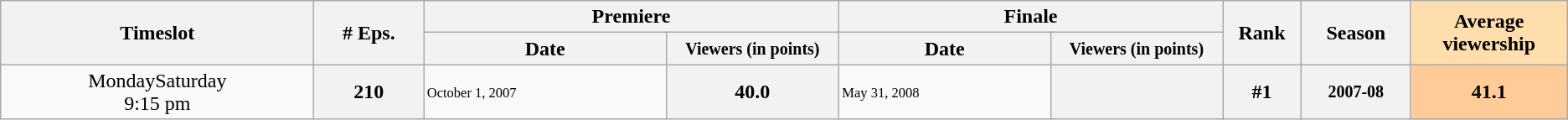<table class="wikitable">
<tr>
<th style="width:20%;" rowspan="2">Timeslot</th>
<th style="width:7%;" rowspan="2"># Eps.</th>
<th colspan=2>Premiere</th>
<th colspan=2>Finale</th>
<th style="width:5%;" rowspan="2">Rank</th>
<th style="width:7%;" rowspan="2">Season</th>
<th style="width:10%; background:#ffdead;" rowspan="2">Average viewership</th>
</tr>
<tr>
<th>Date</th>
<th span style="width:11%; font-size:smaller; line-height:100%;">Viewers (in points)</th>
<th>Date</th>
<th span style="width:11%; font-size:smaller; line-height:100%;">Viewers (in points)</th>
</tr>
<tr>
<td rowspan="1" style="text-align:center;">MondaySaturday <br>9:15 pm</td>
<th>210</th>
<td style="font-size:11px;line-height:110%"><div>October 1, 2007</div></td>
<th>40.0</th>
<td style="font-size:11px;line-height:110%"><div>May 31, 2008</div></td>
<th></th>
<th>#1</th>
<th style="font-size:smaller">2007-08</th>
<th style="background:#fc9;">41.1</th>
</tr>
</table>
